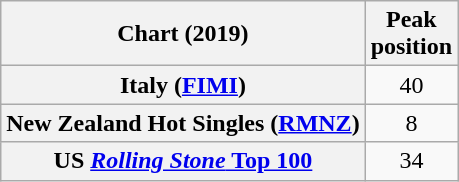<table class="wikitable sortable plainrowheaders" style="text-align:center">
<tr>
<th scope="col">Chart (2019)</th>
<th scope="col">Peak<br>position</th>
</tr>
<tr>
<th scope="row">Italy (<a href='#'>FIMI</a>)</th>
<td>40</td>
</tr>
<tr>
<th scope="row">New Zealand Hot Singles (<a href='#'>RMNZ</a>)</th>
<td>8</td>
</tr>
<tr>
<th scope="row">US <a href='#'><em>Rolling Stone</em> Top 100</a></th>
<td>34</td>
</tr>
</table>
